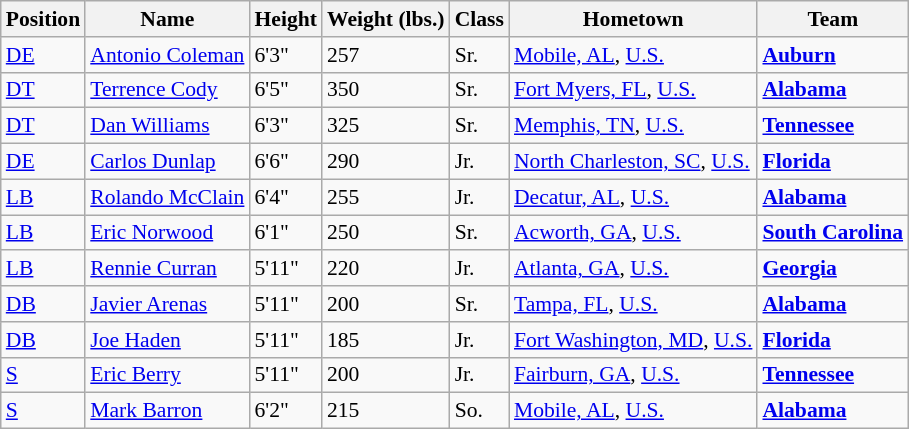<table class="wikitable" style="font-size: 90%">
<tr>
<th>Position</th>
<th>Name</th>
<th>Height</th>
<th>Weight (lbs.)</th>
<th>Class</th>
<th>Hometown</th>
<th>Team</th>
</tr>
<tr>
<td><a href='#'>DE</a></td>
<td><a href='#'>Antonio Coleman</a></td>
<td>6'3"</td>
<td>257</td>
<td>Sr.</td>
<td><a href='#'>Mobile, AL</a>, <a href='#'>U.S.</a></td>
<td><strong><a href='#'>Auburn</a></strong></td>
</tr>
<tr>
<td><a href='#'>DT</a></td>
<td><a href='#'>Terrence Cody</a></td>
<td>6'5"</td>
<td>350</td>
<td>Sr.</td>
<td><a href='#'>Fort Myers, FL</a>, <a href='#'>U.S.</a></td>
<td><strong><a href='#'>Alabama</a></strong></td>
</tr>
<tr>
<td><a href='#'>DT</a></td>
<td><a href='#'>Dan Williams</a></td>
<td>6'3"</td>
<td>325</td>
<td>Sr.</td>
<td><a href='#'>Memphis, TN</a>, <a href='#'>U.S.</a></td>
<td><strong><a href='#'>Tennessee</a></strong></td>
</tr>
<tr>
<td><a href='#'>DE</a></td>
<td><a href='#'>Carlos Dunlap</a></td>
<td>6'6"</td>
<td>290</td>
<td>Jr.</td>
<td><a href='#'>North Charleston, SC</a>, <a href='#'>U.S.</a></td>
<td><strong><a href='#'>Florida</a></strong></td>
</tr>
<tr>
<td><a href='#'>LB</a></td>
<td><a href='#'>Rolando McClain</a></td>
<td>6'4"</td>
<td>255</td>
<td>Jr.</td>
<td><a href='#'>Decatur, AL</a>, <a href='#'>U.S.</a></td>
<td><strong><a href='#'>Alabama</a></strong></td>
</tr>
<tr>
<td><a href='#'>LB</a></td>
<td><a href='#'>Eric Norwood</a></td>
<td>6'1"</td>
<td>250</td>
<td>Sr.</td>
<td><a href='#'>Acworth, GA</a>, <a href='#'>U.S.</a></td>
<td><strong><a href='#'>South Carolina</a></strong></td>
</tr>
<tr>
<td><a href='#'>LB</a></td>
<td><a href='#'>Rennie Curran</a></td>
<td>5'11"</td>
<td>220</td>
<td>Jr.</td>
<td><a href='#'>Atlanta, GA</a>, <a href='#'>U.S.</a></td>
<td><strong><a href='#'>Georgia</a></strong></td>
</tr>
<tr>
<td><a href='#'>DB</a></td>
<td><a href='#'>Javier Arenas</a></td>
<td>5'11"</td>
<td>200</td>
<td>Sr.</td>
<td><a href='#'>Tampa, FL</a>, <a href='#'>U.S.</a></td>
<td><strong><a href='#'>Alabama</a></strong></td>
</tr>
<tr>
<td><a href='#'>DB</a></td>
<td><a href='#'>Joe Haden</a></td>
<td>5'11"</td>
<td>185</td>
<td>Jr.</td>
<td><a href='#'>Fort Washington, MD</a>, <a href='#'>U.S.</a></td>
<td><strong><a href='#'>Florida</a></strong></td>
</tr>
<tr>
<td><a href='#'>S</a></td>
<td><a href='#'>Eric Berry</a></td>
<td>5'11"</td>
<td>200</td>
<td>Jr.</td>
<td><a href='#'>Fairburn, GA</a>, <a href='#'>U.S.</a></td>
<td><strong><a href='#'>Tennessee</a></strong></td>
</tr>
<tr>
<td><a href='#'>S</a></td>
<td><a href='#'>Mark Barron</a></td>
<td>6'2"</td>
<td>215</td>
<td>So.</td>
<td><a href='#'>Mobile, AL</a>, <a href='#'>U.S.</a></td>
<td><strong><a href='#'>Alabama</a></strong></td>
</tr>
</table>
